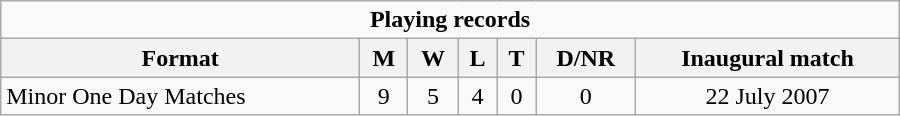<table class="wikitable" style="text-align: center; width: 600px">
<tr>
<td colspan="8" align="center"><strong>Playing records</strong></td>
</tr>
<tr>
<th>Format</th>
<th>M</th>
<th>W</th>
<th>L</th>
<th>T</th>
<th>D/NR</th>
<th>Inaugural match</th>
</tr>
<tr>
<td align="left">Minor One Day Matches</td>
<td>9</td>
<td>5</td>
<td>4</td>
<td>0</td>
<td>0</td>
<td>22 July 2007</td>
</tr>
</table>
